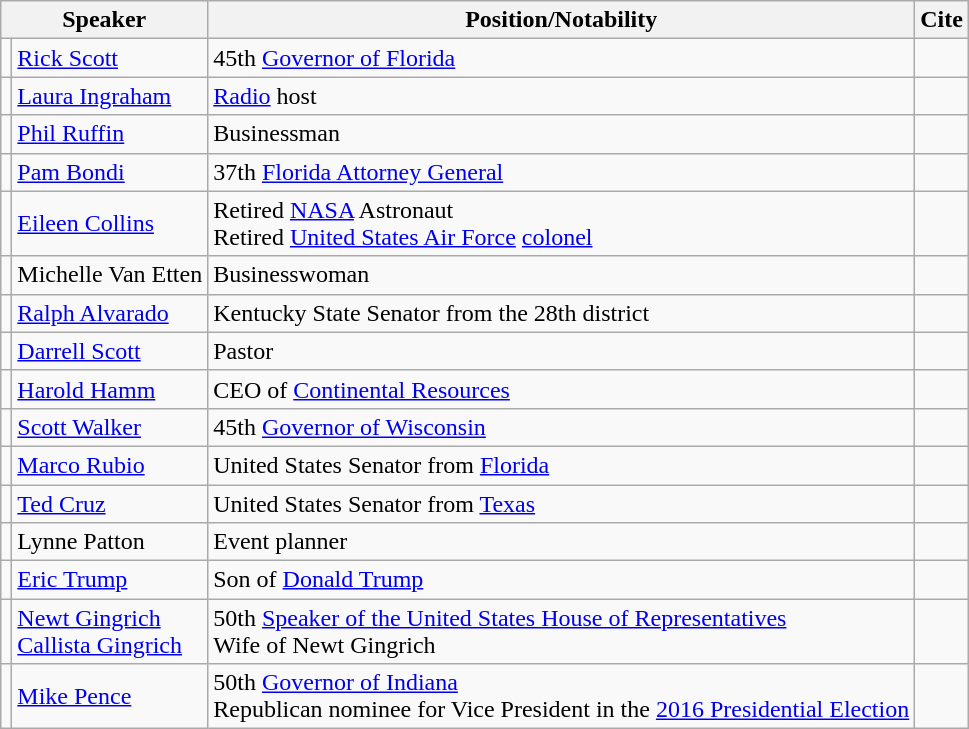<table class="wikitable">
<tr>
<th colspan="2">Speaker</th>
<th>Position/Notability</th>
<th>Cite</th>
</tr>
<tr>
<td></td>
<td><a href='#'>Rick Scott</a></td>
<td>45th <a href='#'>Governor of Florida</a></td>
<td></td>
</tr>
<tr>
<td></td>
<td><a href='#'>Laura Ingraham</a></td>
<td><a href='#'>Radio</a> host</td>
<td></td>
</tr>
<tr>
<td></td>
<td><a href='#'>Phil Ruffin</a></td>
<td>Businessman</td>
<td></td>
</tr>
<tr>
<td></td>
<td><a href='#'>Pam Bondi</a></td>
<td>37th <a href='#'>Florida Attorney General</a></td>
<td></td>
</tr>
<tr>
<td></td>
<td><a href='#'>Eileen Collins</a></td>
<td>Retired <a href='#'>NASA</a> Astronaut<br>Retired <a href='#'>United States Air Force</a> <a href='#'>colonel</a></td>
<td></td>
</tr>
<tr>
<td></td>
<td>Michelle Van Etten</td>
<td>Businesswoman</td>
<td></td>
</tr>
<tr>
<td></td>
<td><a href='#'>Ralph Alvarado</a></td>
<td>Kentucky State Senator from the 28th district</td>
<td></td>
</tr>
<tr>
<td></td>
<td><a href='#'>Darrell Scott</a></td>
<td>Pastor</td>
<td></td>
</tr>
<tr>
<td></td>
<td><a href='#'>Harold Hamm</a></td>
<td>CEO of <a href='#'>Continental Resources</a></td>
<td></td>
</tr>
<tr>
<td></td>
<td><a href='#'>Scott Walker</a></td>
<td>45th <a href='#'>Governor of Wisconsin</a></td>
<td></td>
</tr>
<tr>
<td></td>
<td><a href='#'>Marco Rubio</a></td>
<td>United States Senator from <a href='#'>Florida</a></td>
<td></td>
</tr>
<tr>
<td></td>
<td><a href='#'>Ted Cruz</a></td>
<td>United States Senator from <a href='#'>Texas</a></td>
<td></td>
</tr>
<tr>
<td></td>
<td>Lynne Patton</td>
<td>Event planner</td>
<td></td>
</tr>
<tr>
<td></td>
<td><a href='#'>Eric Trump</a></td>
<td>Son of <a href='#'>Donald Trump</a></td>
<td></td>
</tr>
<tr>
<td><br></td>
<td><a href='#'>Newt Gingrich</a><br><a href='#'>Callista Gingrich</a></td>
<td>50th <a href='#'>Speaker of the United States House of Representatives</a><br>Wife of Newt Gingrich</td>
<td></td>
</tr>
<tr>
<td></td>
<td><a href='#'>Mike Pence</a></td>
<td>50th <a href='#'>Governor of Indiana</a><br>Republican nominee for Vice President in the <a href='#'>2016 Presidential Election</a></td>
<td></td>
</tr>
</table>
